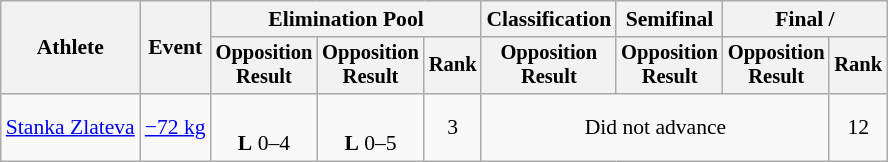<table class="wikitable" style="font-size:90%">
<tr>
<th rowspan="2">Athlete</th>
<th rowspan="2">Event</th>
<th colspan=3>Elimination Pool</th>
<th>Classification</th>
<th>Semifinal</th>
<th colspan=2>Final / </th>
</tr>
<tr style="font-size: 95%">
<th>Opposition<br>Result</th>
<th>Opposition<br>Result</th>
<th>Rank</th>
<th>Opposition<br>Result</th>
<th>Opposition<br>Result</th>
<th>Opposition<br>Result</th>
<th>Rank</th>
</tr>
<tr align=center>
<td align=left><a href='#'>Stanka Zlateva</a></td>
<td align=left><a href='#'>−72 kg</a></td>
<td><br><strong>L</strong> 0–4 <sup></sup></td>
<td><br><strong>L</strong> 0–5 <sup></sup></td>
<td>3</td>
<td colspan=3>Did not advance</td>
<td>12</td>
</tr>
</table>
